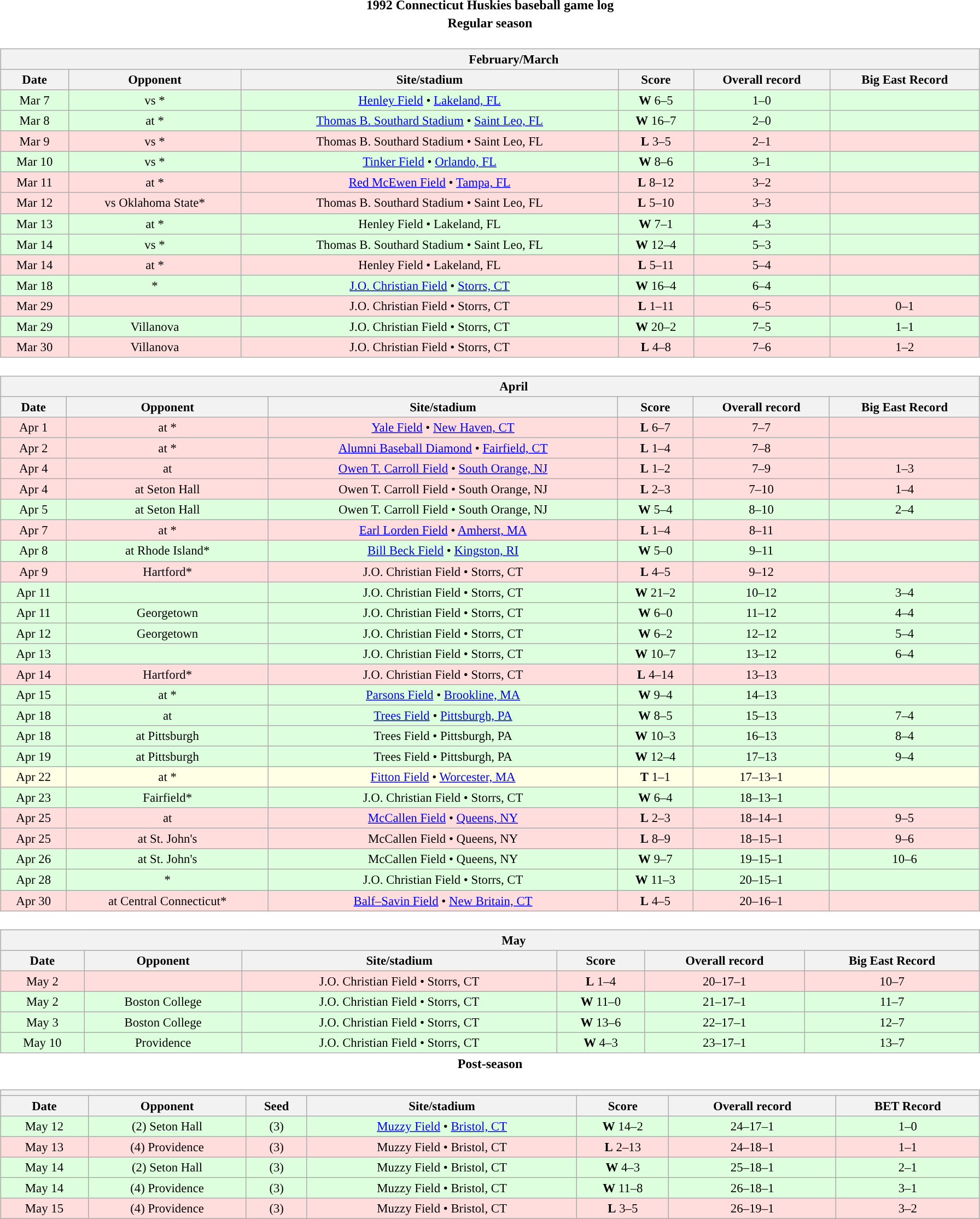<table class="toccolours" width=95% style="clear:both; margin:1.5em auto; text-align:center;">
<tr>
<th colspan=2>1992 Connecticut Huskies baseball game log</th>
</tr>
<tr>
<th colspan=2>Regular season</th>
</tr>
<tr valign="top">
<td><br><table class="wikitable collapsible collapsed" style="margin:auto; width:100%; text-align:center; font-size:95%">
<tr>
<th colspan=12 style="padding-left:4em;">February/March</th>
</tr>
<tr>
<th>Date</th>
<th>Opponent</th>
<th>Site/stadium</th>
<th>Score</th>
<th>Overall record</th>
<th>Big East Record</th>
</tr>
<tr bgcolor=ddffdd>
<td>Mar 7</td>
<td>vs *</td>
<td><a href='#'>Henley Field</a> • <a href='#'>Lakeland, FL</a></td>
<td><strong>W</strong> 6–5</td>
<td>1–0</td>
<td></td>
</tr>
<tr bgcolor=ddffdd>
<td>Mar 8</td>
<td>at *</td>
<td><a href='#'>Thomas B. Southard Stadium</a> • <a href='#'>Saint Leo, FL</a></td>
<td><strong>W</strong> 16–7</td>
<td>2–0</td>
<td></td>
</tr>
<tr bgcolor=ffdddd>
<td>Mar 9</td>
<td>vs *</td>
<td>Thomas B. Southard Stadium • Saint Leo, FL</td>
<td><strong>L</strong> 3–5</td>
<td>2–1</td>
<td></td>
</tr>
<tr bgcolor=ddffdd>
<td>Mar 10</td>
<td>vs *</td>
<td><a href='#'>Tinker Field</a> • <a href='#'>Orlando, FL</a></td>
<td><strong>W</strong> 8–6</td>
<td>3–1</td>
<td></td>
</tr>
<tr bgcolor=ffdddd>
<td>Mar 11</td>
<td>at *</td>
<td><a href='#'>Red McEwen Field</a> • <a href='#'>Tampa, FL</a></td>
<td><strong>L</strong> 8–12</td>
<td>3–2</td>
<td></td>
</tr>
<tr bgcolor=ffdddd>
<td>Mar 12</td>
<td>vs Oklahoma State*</td>
<td>Thomas B. Southard Stadium • Saint Leo, FL</td>
<td><strong>L</strong> 5–10</td>
<td>3–3</td>
<td></td>
</tr>
<tr bgcolor=ddffdd>
<td>Mar 13</td>
<td>at *</td>
<td>Henley Field • Lakeland, FL</td>
<td><strong>W</strong> 7–1</td>
<td>4–3</td>
<td></td>
</tr>
<tr bgcolor=ddffdd>
<td>Mar 14</td>
<td>vs *</td>
<td>Thomas B. Southard Stadium • Saint Leo, FL</td>
<td><strong>W</strong> 12–4</td>
<td>5–3</td>
<td></td>
</tr>
<tr bgcolor=ffdddd>
<td>Mar 14</td>
<td>at *</td>
<td>Henley Field • Lakeland, FL</td>
<td><strong>L</strong> 5–11</td>
<td>5–4</td>
<td></td>
</tr>
<tr bgcolor=ddffdd>
<td>Mar 18</td>
<td>*</td>
<td><a href='#'>J.O. Christian Field</a> • <a href='#'>Storrs, CT</a></td>
<td><strong>W</strong> 16–4</td>
<td>6–4</td>
<td></td>
</tr>
<tr bgcolor=ffdddd>
<td>Mar 29</td>
<td></td>
<td>J.O. Christian Field • Storrs, CT</td>
<td><strong>L</strong> 1–11</td>
<td>6–5</td>
<td>0–1</td>
</tr>
<tr bgcolor=ddffdd>
<td>Mar 29</td>
<td>Villanova</td>
<td>J.O. Christian Field • Storrs, CT</td>
<td><strong>W</strong> 20–2</td>
<td>7–5</td>
<td>1–1</td>
</tr>
<tr bgcolor=ffdddd>
<td>Mar 30</td>
<td>Villanova</td>
<td>J.O. Christian Field • Storrs, CT</td>
<td><strong>L</strong> 4–8</td>
<td>7–6</td>
<td>1–2</td>
</tr>
</table>
</td>
</tr>
<tr>
<td><br><table class="wikitable collapsible collapsed" style="margin:auto; width:100%; text-align:center; font-size:95%">
<tr>
<th colspan=12 style="padding-left:4em;">April</th>
</tr>
<tr>
<th>Date</th>
<th>Opponent</th>
<th>Site/stadium</th>
<th>Score</th>
<th>Overall record</th>
<th>Big East Record</th>
</tr>
<tr bgcolor=ffdddd>
<td>Apr 1</td>
<td>at *</td>
<td><a href='#'>Yale Field</a> • <a href='#'>New Haven, CT</a></td>
<td><strong>L</strong> 6–7</td>
<td>7–7</td>
<td></td>
</tr>
<tr bgcolor=ffdddd>
<td>Apr 2</td>
<td>at *</td>
<td><a href='#'>Alumni Baseball Diamond</a> • <a href='#'>Fairfield, CT</a></td>
<td><strong>L</strong> 1–4</td>
<td>7–8</td>
<td></td>
</tr>
<tr bgcolor=ffdddd>
<td>Apr 4</td>
<td>at </td>
<td><a href='#'>Owen T. Carroll Field</a> • <a href='#'>South Orange, NJ</a></td>
<td><strong>L</strong> 1–2</td>
<td>7–9</td>
<td>1–3</td>
</tr>
<tr bgcolor=ffdddd>
<td>Apr 4</td>
<td>at Seton Hall</td>
<td>Owen T. Carroll Field • South Orange, NJ</td>
<td><strong>L</strong> 2–3</td>
<td>7–10</td>
<td>1–4</td>
</tr>
<tr bgcolor=ddffdd>
<td>Apr 5</td>
<td>at Seton Hall</td>
<td>Owen T. Carroll Field • South Orange, NJ</td>
<td><strong>W</strong> 5–4</td>
<td>8–10</td>
<td>2–4</td>
</tr>
<tr bgcolor=ffdddd>
<td>Apr 7</td>
<td>at *</td>
<td><a href='#'>Earl Lorden Field</a> • <a href='#'>Amherst, MA</a></td>
<td><strong>L</strong> 1–4</td>
<td>8–11</td>
<td></td>
</tr>
<tr bgcolor=ddffdd>
<td>Apr 8</td>
<td>at Rhode Island*</td>
<td><a href='#'>Bill Beck Field</a> • <a href='#'>Kingston, RI</a></td>
<td><strong>W</strong> 5–0</td>
<td>9–11</td>
<td></td>
</tr>
<tr bgcolor=ffdddd>
<td>Apr 9</td>
<td>Hartford*</td>
<td>J.O. Christian Field • Storrs, CT</td>
<td><strong>L</strong> 4–5</td>
<td>9–12</td>
<td></td>
</tr>
<tr bgcolor=ddffdd>
<td>Apr 11</td>
<td></td>
<td>J.O. Christian Field • Storrs, CT</td>
<td><strong>W</strong> 21–2</td>
<td>10–12</td>
<td>3–4</td>
</tr>
<tr bgcolor=ddffdd>
<td>Apr 11</td>
<td>Georgetown</td>
<td>J.O. Christian Field • Storrs, CT</td>
<td><strong>W</strong> 6–0</td>
<td>11–12</td>
<td>4–4</td>
</tr>
<tr bgcolor=ddffdd>
<td>Apr 12</td>
<td>Georgetown</td>
<td>J.O. Christian Field • Storrs, CT</td>
<td><strong>W</strong> 6–2</td>
<td>12–12</td>
<td>5–4</td>
</tr>
<tr bgcolor=ddffdd>
<td>Apr 13</td>
<td></td>
<td>J.O. Christian Field • Storrs, CT</td>
<td><strong>W</strong> 10–7</td>
<td>13–12</td>
<td>6–4</td>
</tr>
<tr bgcolor=ffdddd>
<td>Apr 14</td>
<td>Hartford*</td>
<td>J.O. Christian Field • Storrs, CT</td>
<td><strong>L</strong> 4–14</td>
<td>13–13</td>
<td></td>
</tr>
<tr bgcolor=ddffdd>
<td>Apr 15</td>
<td>at *</td>
<td><a href='#'>Parsons Field</a> • <a href='#'>Brookline, MA</a></td>
<td><strong>W</strong> 9–4</td>
<td>14–13</td>
<td></td>
</tr>
<tr bgcolor=ddffdd>
<td>Apr 18</td>
<td>at </td>
<td><a href='#'>Trees Field</a> • <a href='#'>Pittsburgh, PA</a></td>
<td><strong>W</strong> 8–5</td>
<td>15–13</td>
<td>7–4</td>
</tr>
<tr bgcolor=ddffdd>
<td>Apr 18</td>
<td>at Pittsburgh</td>
<td>Trees Field • Pittsburgh, PA</td>
<td><strong>W</strong> 10–3</td>
<td>16–13</td>
<td>8–4</td>
</tr>
<tr bgcolor=ddffdd>
<td>Apr 19</td>
<td>at Pittsburgh</td>
<td>Trees Field • Pittsburgh, PA</td>
<td><strong>W</strong> 12–4</td>
<td>17–13</td>
<td>9–4</td>
</tr>
<tr bgcolor=ffffe6>
<td>Apr 22</td>
<td>at *</td>
<td><a href='#'>Fitton Field</a> • <a href='#'>Worcester, MA</a></td>
<td><strong>T</strong> 1–1</td>
<td>17–13–1</td>
<td></td>
</tr>
<tr bgcolor=ddffdd>
<td>Apr 23</td>
<td>Fairfield*</td>
<td>J.O. Christian Field • Storrs, CT</td>
<td><strong>W</strong> 6–4</td>
<td>18–13–1</td>
<td></td>
</tr>
<tr bgcolor=ffdddd>
<td>Apr 25</td>
<td>at </td>
<td><a href='#'>McCallen Field</a> • <a href='#'>Queens, NY</a></td>
<td><strong>L</strong> 2–3</td>
<td>18–14–1</td>
<td>9–5</td>
</tr>
<tr bgcolor=ffdddd>
<td>Apr 25</td>
<td>at St. John's</td>
<td>McCallen Field • Queens, NY</td>
<td><strong>L</strong> 8–9</td>
<td>18–15–1</td>
<td>9–6</td>
</tr>
<tr bgcolor=ddffdd>
<td>Apr 26</td>
<td>at St. John's</td>
<td>McCallen Field • Queens, NY</td>
<td><strong>W</strong> 9–7</td>
<td>19–15–1</td>
<td>10–6</td>
</tr>
<tr bgcolor=ddffdd>
<td>Apr 28</td>
<td>*</td>
<td>J.O. Christian Field • Storrs, CT</td>
<td><strong>W</strong> 11–3</td>
<td>20–15–1</td>
<td></td>
</tr>
<tr bgcolor=ffdddd>
<td>Apr 30</td>
<td>at Central Connecticut*</td>
<td><a href='#'>Balf–Savin Field</a> • <a href='#'>New Britain, CT</a></td>
<td><strong>L</strong> 4–5</td>
<td>20–16–1</td>
<td></td>
</tr>
</table>
</td>
</tr>
<tr>
<td><br><table class="wikitable collapsible collapsed" style="margin:auto; width:100%; text-align:center; font-size:95%">
<tr>
<th colspan=12 style="padding-left:4em;">May</th>
</tr>
<tr>
<th>Date</th>
<th>Opponent</th>
<th>Site/stadium</th>
<th>Score</th>
<th>Overall record</th>
<th>Big East Record</th>
</tr>
<tr bgcolor=ffdddd>
<td>May 2</td>
<td></td>
<td>J.O. Christian Field • Storrs, CT</td>
<td><strong>L</strong> 1–4</td>
<td>20–17–1</td>
<td>10–7</td>
</tr>
<tr bgcolor=ddffdd>
<td>May 2</td>
<td>Boston College</td>
<td>J.O. Christian Field • Storrs, CT</td>
<td><strong>W</strong> 11–0</td>
<td>21–17–1</td>
<td>11–7</td>
</tr>
<tr bgcolor=ddffdd>
<td>May 3</td>
<td>Boston College</td>
<td>J.O. Christian Field • Storrs, CT</td>
<td><strong>W</strong> 13–6</td>
<td>22–17–1</td>
<td>12–7</td>
</tr>
<tr bgcolor=ddffdd>
<td>May 10</td>
<td>Providence</td>
<td>J.O. Christian Field • Storrs, CT</td>
<td><strong>W</strong> 4–3</td>
<td>23–17–1</td>
<td>13–7</td>
</tr>
</table>
</td>
</tr>
<tr>
<th colspan=2>Post-season</th>
</tr>
<tr>
<td><br><table class="wikitable collapsible collapsed" style="margin:auto; width:100%; text-align:center; font-size:95%">
<tr>
<th colspan=12 style="padding-left:4em;"><a href='#'></a></th>
</tr>
<tr>
<th>Date</th>
<th>Opponent</th>
<th>Seed</th>
<th>Site/stadium</th>
<th>Score</th>
<th>Overall record</th>
<th>BET Record</th>
</tr>
<tr bgcolor=ddffdd>
<td>May 12</td>
<td>(2) Seton Hall</td>
<td>(3)</td>
<td><a href='#'>Muzzy Field</a> • <a href='#'>Bristol, CT</a></td>
<td><strong>W</strong> 14–2</td>
<td>24–17–1</td>
<td>1–0</td>
</tr>
<tr bgcolor=ffdddd>
<td>May 13</td>
<td>(4) Providence</td>
<td>(3)</td>
<td>Muzzy Field • Bristol, CT</td>
<td><strong>L</strong> 2–13</td>
<td>24–18–1</td>
<td>1–1</td>
</tr>
<tr bgcolor=ddffdd>
<td>May 14</td>
<td>(2) Seton Hall</td>
<td>(3)</td>
<td>Muzzy Field • Bristol, CT</td>
<td><strong>W</strong> 4–3</td>
<td>25–18–1</td>
<td>2–1</td>
</tr>
<tr bgcolor=ddffdd>
<td>May 14</td>
<td>(4) Providence</td>
<td>(3)</td>
<td>Muzzy Field • Bristol, CT</td>
<td><strong>W</strong> 11–8</td>
<td>26–18–1</td>
<td>3–1</td>
</tr>
<tr bgcolor=ffdddd>
<td>May 15</td>
<td>(4) Providence</td>
<td>(3)</td>
<td>Muzzy Field • Bristol, CT</td>
<td><strong>L</strong> 3–5</td>
<td>26–19–1</td>
<td>3–2</td>
</tr>
</table>
</td>
</tr>
</table>
